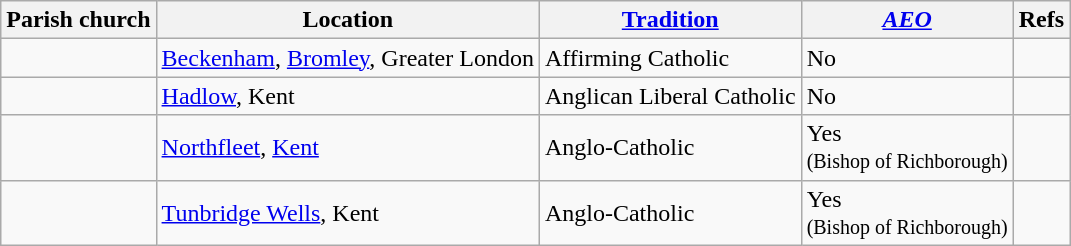<table class="wikitable sortable">
<tr>
<th>Parish church</th>
<th>Location</th>
<th><a href='#'>Tradition</a></th>
<th><em><a href='#'>AEO</a></em></th>
<th>Refs</th>
</tr>
<tr>
<td></td>
<td><a href='#'>Beckenham</a>, <a href='#'>Bromley</a>, Greater London</td>
<td>Affirming Catholic</td>
<td>No</td>
<td></td>
</tr>
<tr>
<td></td>
<td><a href='#'>Hadlow</a>, Kent</td>
<td>Anglican Liberal Catholic</td>
<td>No</td>
<td></td>
</tr>
<tr>
<td></td>
<td><a href='#'>Northfleet</a>, <a href='#'>Kent</a></td>
<td>Anglo-Catholic</td>
<td>Yes <br> <small>(Bishop of Richborough)</small></td>
<td></td>
</tr>
<tr>
<td></td>
<td><a href='#'>Tunbridge Wells</a>, Kent</td>
<td>Anglo-Catholic</td>
<td>Yes <br> <small>(Bishop of Richborough)</small></td>
<td></td>
</tr>
</table>
